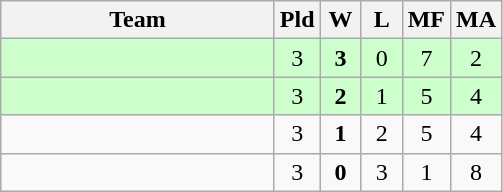<table class=wikitable style="text-align:center">
<tr>
<th width=175>Team</th>
<th width=20>Pld</th>
<th width=20>W</th>
<th width=20>L</th>
<th width=20>MF</th>
<th width=20>MA</th>
</tr>
<tr bgcolor=ccffcc>
<td style="text-align:left"></td>
<td>3</td>
<td><strong>3</strong></td>
<td>0</td>
<td>7</td>
<td>2</td>
</tr>
<tr bgcolor=ccffcc>
<td style="text-align:left"></td>
<td>3</td>
<td><strong>2</strong></td>
<td>1</td>
<td>5</td>
<td>4</td>
</tr>
<tr>
<td style="text-align:left"></td>
<td>3</td>
<td><strong>1</strong></td>
<td>2</td>
<td>5</td>
<td>4</td>
</tr>
<tr>
<td style="text-align:left"></td>
<td>3</td>
<td><strong>0</strong></td>
<td>3</td>
<td>1</td>
<td>8</td>
</tr>
</table>
